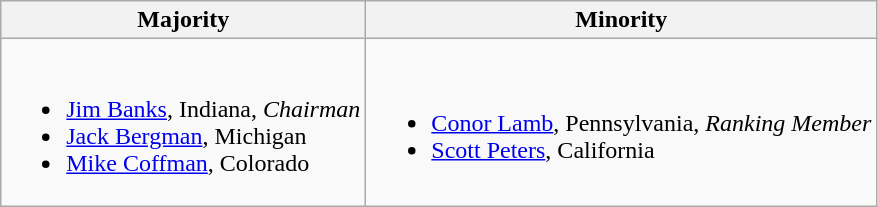<table class="wikitable">
<tr>
<th>Majority</th>
<th>Minority</th>
</tr>
<tr>
<td><br><ul><li><a href='#'>Jim Banks</a>, Indiana, <em>Chairman</em></li><li><a href='#'>Jack Bergman</a>, Michigan</li><li><a href='#'>Mike Coffman</a>, Colorado</li></ul></td>
<td><br><ul><li><a href='#'>Conor Lamb</a>, Pennsylvania, <em>Ranking Member</em></li><li><a href='#'>Scott Peters</a>, California</li></ul></td>
</tr>
</table>
